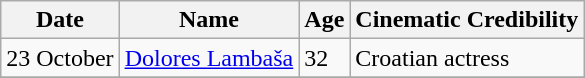<table class="wikitable">
<tr ">
<th>Date</th>
<th>Name</th>
<th>Age</th>
<th>Cinematic Credibility</th>
</tr>
<tr>
<td>23 October</td>
<td><a href='#'>Dolores Lambaša</a></td>
<td>32</td>
<td>Croatian actress</td>
</tr>
<tr>
</tr>
</table>
